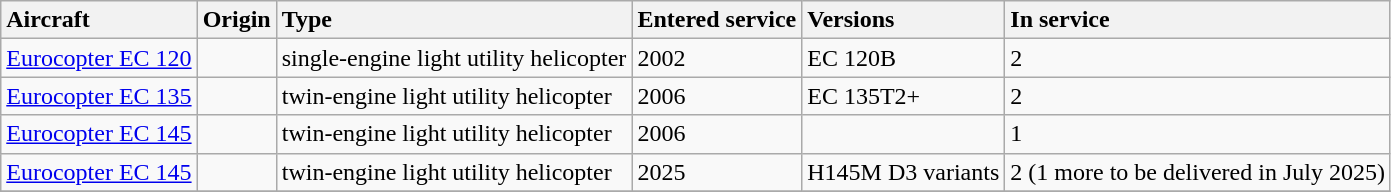<table class="wikitable">
<tr>
<th style="text-align: left;">Aircraft</th>
<th style="text-align: left;">Origin</th>
<th style="text-align: left;">Type</th>
<th style="text-align: left;">Entered service</th>
<th style="text-align: left;">Versions</th>
<th style="text-align: left;">In service</th>
</tr>
<tr>
<td><a href='#'>Eurocopter EC 120</a></td>
<td></td>
<td>single-engine light utility helicopter</td>
<td>2002</td>
<td>EC 120B</td>
<td>2</td>
</tr>
<tr>
<td><a href='#'>Eurocopter EC 135</a></td>
<td></td>
<td>twin-engine light utility helicopter</td>
<td>2006</td>
<td>EC 135T2+</td>
<td>2</td>
</tr>
<tr>
<td><a href='#'>Eurocopter EC 145</a></td>
<td></td>
<td>twin-engine light utility helicopter</td>
<td>2006</td>
<td></td>
<td>1</td>
</tr>
<tr>
<td><a href='#'>Eurocopter EC 145</a></td>
<td></td>
<td>twin-engine light utility helicopter</td>
<td>2025</td>
<td>H145M D3 variants</td>
<td>2 (1 more to be delivered in July 2025)</td>
</tr>
<tr>
</tr>
</table>
